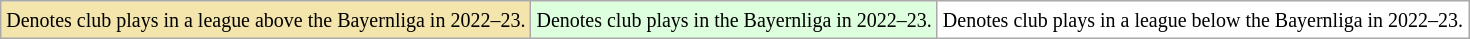<table class="wikitable" align="center">
<tr>
<td style="background:#F3E5AB"><small>Denotes club plays in a league above the Bayernliga in 2022–23.</small></td>
<td style="background:#ddffdd"><small>Denotes club plays in the Bayernliga in 2022–23.</small></td>
<td style="background:#FFFFFF"><small>Denotes club plays in a league below the Bayernliga in 2022–23.</small></td>
</tr>
</table>
